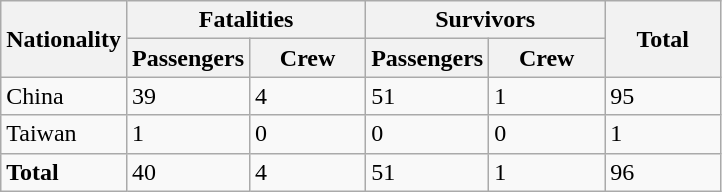<table class="wikitable">
<tr>
<th rowspan=2>Nationality</th>
<th colspan=2>Fatalities</th>
<th colspan=2>Survivors</th>
<th rowspan="2" style="width:70px;">Total</th>
</tr>
<tr>
<th style="width:70px;">Passengers</th>
<th style="width:70px;">Crew</th>
<th style="width:70px;">Passengers</th>
<th style="width:70px;">Crew</th>
</tr>
<tr>
<td>China</td>
<td>39</td>
<td>4</td>
<td>51</td>
<td>1</td>
<td>95</td>
</tr>
<tr>
<td>Taiwan</td>
<td>1</td>
<td>0</td>
<td>0</td>
<td>0</td>
<td>1</td>
</tr>
<tr>
<td><strong>Total</strong></td>
<td>40</td>
<td>4</td>
<td>51</td>
<td>1</td>
<td>96</td>
</tr>
</table>
